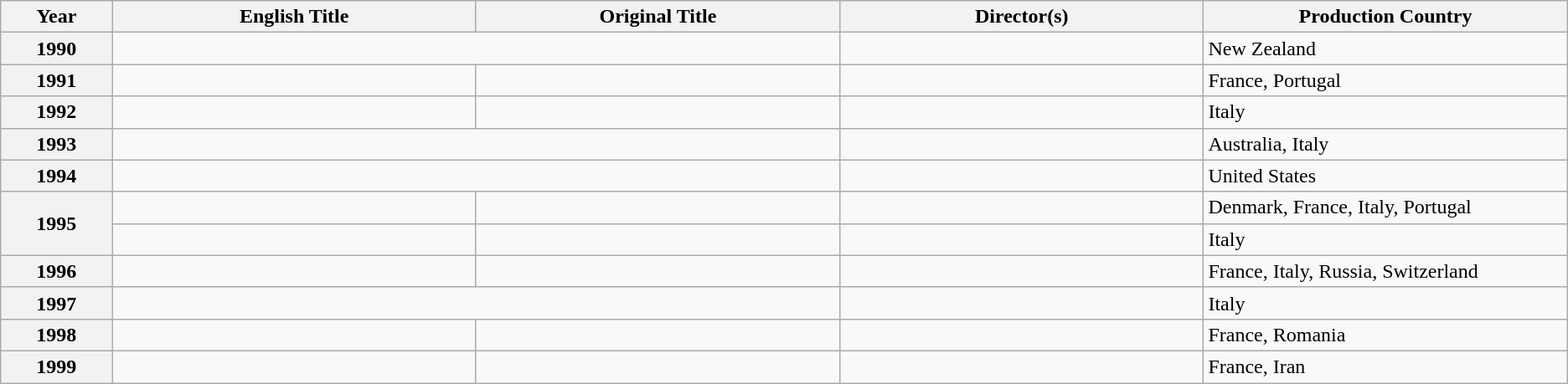<table class="wikitable plainrowheaders">
<tr>
<th scope="col" style="width:3%;">Year</th>
<th scope="col" style="width:10%;">English Title</th>
<th scope="col" style="width:10%;">Original Title</th>
<th scope="col" style="width:10%;">Director(s)</th>
<th scope="col" style="width:10%;">Production Country</th>
</tr>
<tr>
<th style="text-align:center;">1990 <br></th>
<td colspan="2"></td>
<td></td>
<td>New Zealand</td>
</tr>
<tr>
<th style="text-align:center;">1991 <br></th>
<td></td>
<td></td>
<td></td>
<td>France, Portugal</td>
</tr>
<tr>
<th style="text-align:center;">1992 <br></th>
<td></td>
<td></td>
<td></td>
<td>Italy</td>
</tr>
<tr>
<th style="text-align:center;">1993 <br></th>
<td colspan="2"></td>
<td></td>
<td>Australia, Italy</td>
</tr>
<tr>
<th style="text-align:center;">1994 <br></th>
<td colspan="2"></td>
<td></td>
<td>United States</td>
</tr>
<tr>
<th rowspan="2" style="text-align:center;">1995 <br></th>
<td></td>
<td></td>
<td></td>
<td>Denmark, France, Italy, Portugal</td>
</tr>
<tr>
<td></td>
<td></td>
<td></td>
<td>Italy</td>
</tr>
<tr>
<th style="text-align:center;">1996 <br></th>
<td></td>
<td></td>
<td></td>
<td>France, Italy, Russia, Switzerland</td>
</tr>
<tr>
<th style="text-align:center;">1997 <br></th>
<td colspan="2"></td>
<td></td>
<td>Italy</td>
</tr>
<tr>
<th style="text-align:center;">1998 <br></th>
<td></td>
<td></td>
<td></td>
<td>France, Romania</td>
</tr>
<tr>
<th style="text-align:center;">1999 <br></th>
<td></td>
<td></td>
<td></td>
<td>France, Iran</td>
</tr>
</table>
